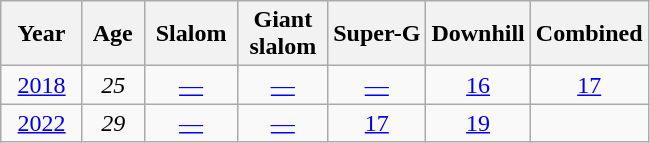<table class=wikitable style="text-align:center">
<tr>
<th>  Year  </th>
<th> Age </th>
<th> Slalom </th>
<th> Giant <br> slalom </th>
<th>Super-G</th>
<th>Downhill</th>
<th>Combined</th>
</tr>
<tr>
<td><a href='#'>2018</a></td>
<td><em>25</em></td>
<td><a href='#'>—</a></td>
<td><a href='#'>—</a></td>
<td><a href='#'>—</a></td>
<td><a href='#'>16</a></td>
<td><a href='#'>17</a></td>
</tr>
<tr>
<td><a href='#'>2022</a></td>
<td><em>29</em></td>
<td><a href='#'>—</a></td>
<td><a href='#'>—</a></td>
<td><a href='#'>17</a></td>
<td><a href='#'>19</a></td>
<td><a href='#'></a></td>
</tr>
</table>
